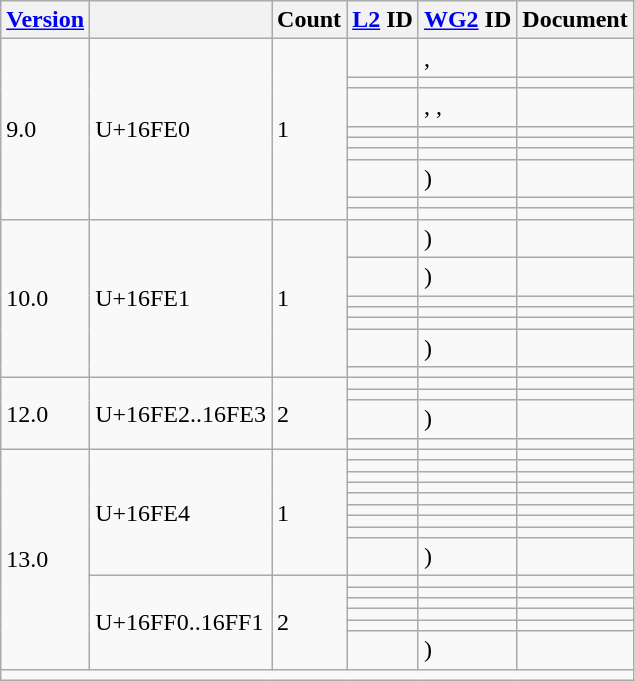<table class="wikitable collapsible sticky-header">
<tr>
<th><a href='#'>Version</a></th>
<th></th>
<th>Count</th>
<th><a href='#'>L2</a> ID</th>
<th><a href='#'>WG2</a> ID</th>
<th>Document</th>
</tr>
<tr>
<td rowspan="9">9.0</td>
<td rowspan="9">U+16FE0</td>
<td rowspan="9">1</td>
<td></td>
<td>,  </td>
<td></td>
</tr>
<tr>
<td></td>
<td></td>
<td></td>
</tr>
<tr>
<td></td>
<td>, , </td>
<td></td>
</tr>
<tr>
<td></td>
<td></td>
<td></td>
</tr>
<tr>
<td></td>
<td></td>
<td></td>
</tr>
<tr>
<td></td>
<td></td>
<td></td>
</tr>
<tr>
<td></td>
<td> )</td>
<td></td>
</tr>
<tr>
<td></td>
<td></td>
<td></td>
</tr>
<tr>
<td></td>
<td></td>
<td></td>
</tr>
<tr>
<td rowspan="7">10.0</td>
<td rowspan="7">U+16FE1</td>
<td rowspan="7">1</td>
<td></td>
<td> )</td>
<td></td>
</tr>
<tr>
<td></td>
<td> )</td>
<td></td>
</tr>
<tr>
<td></td>
<td></td>
<td></td>
</tr>
<tr>
<td></td>
<td></td>
<td></td>
</tr>
<tr>
<td></td>
<td></td>
<td></td>
</tr>
<tr>
<td></td>
<td> )</td>
<td></td>
</tr>
<tr>
<td></td>
<td></td>
<td></td>
</tr>
<tr>
<td rowspan="4">12.0</td>
<td rowspan="4">U+16FE2..16FE3</td>
<td rowspan="4">2</td>
<td></td>
<td></td>
<td></td>
</tr>
<tr>
<td></td>
<td></td>
<td></td>
</tr>
<tr>
<td></td>
<td> )</td>
<td></td>
</tr>
<tr>
<td></td>
<td></td>
<td></td>
</tr>
<tr>
<td rowspan="15">13.0</td>
<td rowspan="9">U+16FE4</td>
<td rowspan="9">1</td>
<td></td>
<td></td>
<td></td>
</tr>
<tr>
<td></td>
<td></td>
<td></td>
</tr>
<tr>
<td></td>
<td></td>
<td></td>
</tr>
<tr>
<td></td>
<td></td>
<td></td>
</tr>
<tr>
<td></td>
<td></td>
<td></td>
</tr>
<tr>
<td></td>
<td></td>
<td></td>
</tr>
<tr>
<td></td>
<td></td>
<td></td>
</tr>
<tr>
<td></td>
<td></td>
<td></td>
</tr>
<tr>
<td></td>
<td> )</td>
<td></td>
</tr>
<tr>
<td rowspan="6">U+16FF0..16FF1</td>
<td rowspan="6">2</td>
<td></td>
<td></td>
<td></td>
</tr>
<tr>
<td></td>
<td></td>
<td></td>
</tr>
<tr>
<td></td>
<td></td>
<td></td>
</tr>
<tr>
<td></td>
<td></td>
<td></td>
</tr>
<tr>
<td></td>
<td></td>
<td></td>
</tr>
<tr>
<td></td>
<td> )</td>
<td></td>
</tr>
<tr class="sortbottom">
<td colspan="6"></td>
</tr>
</table>
